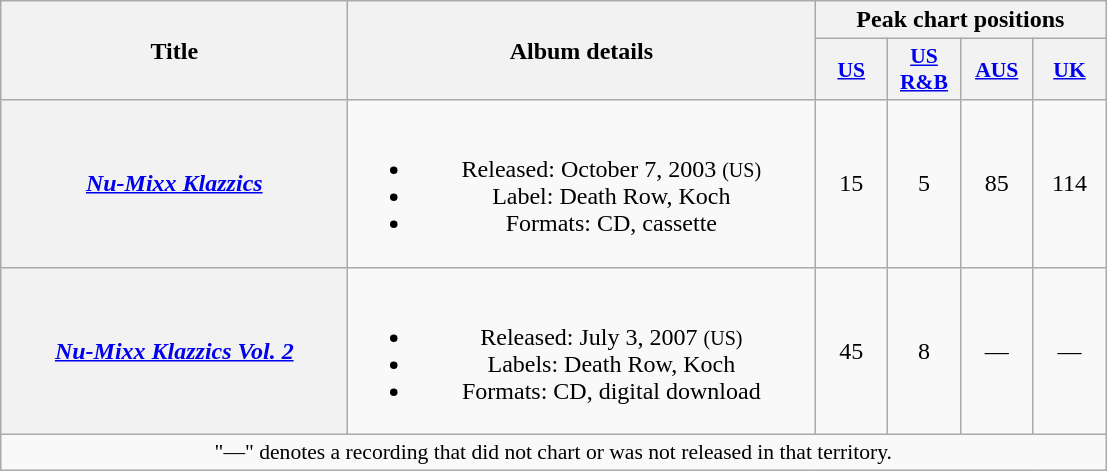<table class="wikitable plainrowheaders" style="text-align:center;">
<tr>
<th scope="col" rowspan="2" style="width:14em;">Title</th>
<th scope="col" rowspan="2" style="width:19em;">Album details</th>
<th scope="col" colspan="4">Peak chart positions</th>
</tr>
<tr>
<th scope="col" style="width:2.9em;font-size:90%;"><a href='#'>US</a><br></th>
<th scope="col" style="width:2.9em;font-size:90%;"><a href='#'>US<br>R&B</a><br></th>
<th scope="col" style="width:2.9em;font-size:90%;"><a href='#'>AUS</a><br></th>
<th scope="col" style="width:2.9em;font-size:90%;"><a href='#'>UK</a><br></th>
</tr>
<tr>
<th scope="row"><em><a href='#'>Nu-Mixx Klazzics</a></em></th>
<td><br><ul><li>Released: October 7, 2003 <small>(US)</small></li><li>Label: Death Row, Koch</li><li>Formats: CD, cassette</li></ul></td>
<td>15</td>
<td>5</td>
<td>85</td>
<td>114</td>
</tr>
<tr>
<th scope="row"><em><a href='#'>Nu-Mixx Klazzics Vol. 2</a></em></th>
<td><br><ul><li>Released: July 3, 2007 <small>(US)</small></li><li>Labels: Death Row, Koch</li><li>Formats: CD, digital download</li></ul></td>
<td>45</td>
<td>8</td>
<td>—</td>
<td>—</td>
</tr>
<tr>
<td colspan="14" style="font-size:90%">"—" denotes a recording that did not chart or was not released in that territory.</td>
</tr>
</table>
